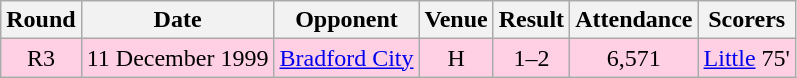<table class= "wikitable " style="font-size:100%; text-align:center">
<tr>
<th>Round</th>
<th>Date</th>
<th>Opponent</th>
<th>Venue</th>
<th>Result</th>
<th>Attendance</th>
<th>Scorers</th>
</tr>
<tr bgcolor="#ffd0e3">
<td>R3</td>
<td>11 December 1999</td>
<td><a href='#'>Bradford City</a></td>
<td>H</td>
<td>1–2</td>
<td>6,571</td>
<td><a href='#'>Little</a> 75'</td>
</tr>
</table>
